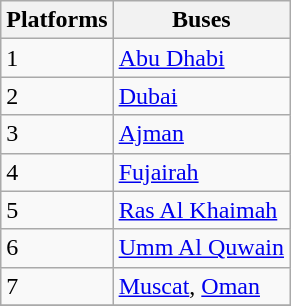<table class="wikitable">
<tr>
<th>Platforms</th>
<th>Buses</th>
</tr>
<tr>
<td>1</td>
<td><a href='#'>Abu Dhabi</a></td>
</tr>
<tr>
<td>2</td>
<td><a href='#'>Dubai</a></td>
</tr>
<tr>
<td>3</td>
<td><a href='#'>Ajman</a></td>
</tr>
<tr>
<td>4</td>
<td><a href='#'>Fujairah</a></td>
</tr>
<tr>
<td>5</td>
<td><a href='#'>Ras Al Khaimah</a></td>
</tr>
<tr>
<td>6</td>
<td><a href='#'>Umm Al Quwain</a></td>
</tr>
<tr>
<td>7</td>
<td><a href='#'>Muscat</a>, <a href='#'>Oman</a></td>
</tr>
<tr>
</tr>
</table>
